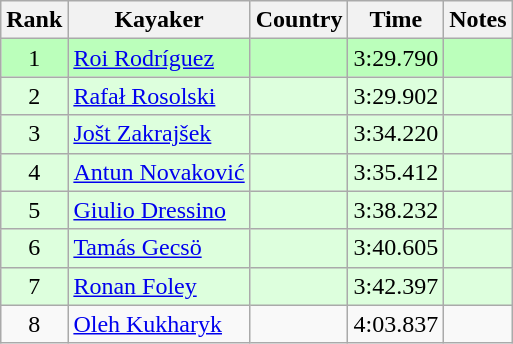<table class="wikitable" style="text-align:center">
<tr>
<th>Rank</th>
<th>Kayaker</th>
<th>Country</th>
<th>Time</th>
<th>Notes</th>
</tr>
<tr bgcolor=bbffbb>
<td>1</td>
<td align=left><a href='#'>Roi Rodríguez</a></td>
<td align=left></td>
<td>3:29.790</td>
<td></td>
</tr>
<tr bgcolor=ddffdd>
<td>2</td>
<td align=left><a href='#'>Rafał Rosolski</a></td>
<td align=left></td>
<td>3:29.902</td>
<td></td>
</tr>
<tr bgcolor=ddffdd>
<td>3</td>
<td align=left><a href='#'>Jošt Zakrajšek</a></td>
<td align=left></td>
<td>3:34.220</td>
<td></td>
</tr>
<tr bgcolor=ddffdd>
<td>4</td>
<td align=left><a href='#'>Antun Novaković</a></td>
<td align=left></td>
<td>3:35.412</td>
<td></td>
</tr>
<tr bgcolor=ddffdd>
<td>5</td>
<td align=left><a href='#'>Giulio Dressino</a></td>
<td align=left></td>
<td>3:38.232</td>
<td></td>
</tr>
<tr bgcolor=ddffdd>
<td>6</td>
<td align=left><a href='#'>Tamás Gecsö</a></td>
<td align=left></td>
<td>3:40.605</td>
<td></td>
</tr>
<tr bgcolor=ddffdd>
<td>7</td>
<td align=left><a href='#'>Ronan Foley</a></td>
<td align=left></td>
<td>3:42.397</td>
<td></td>
</tr>
<tr>
<td>8</td>
<td align=left><a href='#'>Oleh Kukharyk</a></td>
<td align=left></td>
<td>4:03.837</td>
<td></td>
</tr>
</table>
